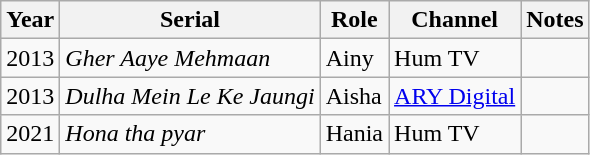<table class="wikitable">
<tr>
<th>Year</th>
<th>Serial</th>
<th>Role</th>
<th>Channel</th>
<th>Notes</th>
</tr>
<tr>
<td>2013</td>
<td><em>Gher Aaye Mehmaan</em></td>
<td>Ainy</td>
<td>Hum TV</td>
<td></td>
</tr>
<tr>
<td>2013</td>
<td><em>Dulha Mein Le Ke Jaungi</em></td>
<td>Aisha</td>
<td><a href='#'>ARY Digital</a></td>
<td></td>
</tr>
<tr>
<td>2021</td>
<td><em>Hona tha pyar</em></td>
<td>Hania</td>
<td>Hum TV</td>
<td></td>
</tr>
</table>
